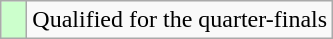<table class="wikitable">
<tr>
<td width=10px bgcolor="#ccffcc"></td>
<td>Qualified for the quarter-finals</td>
</tr>
</table>
